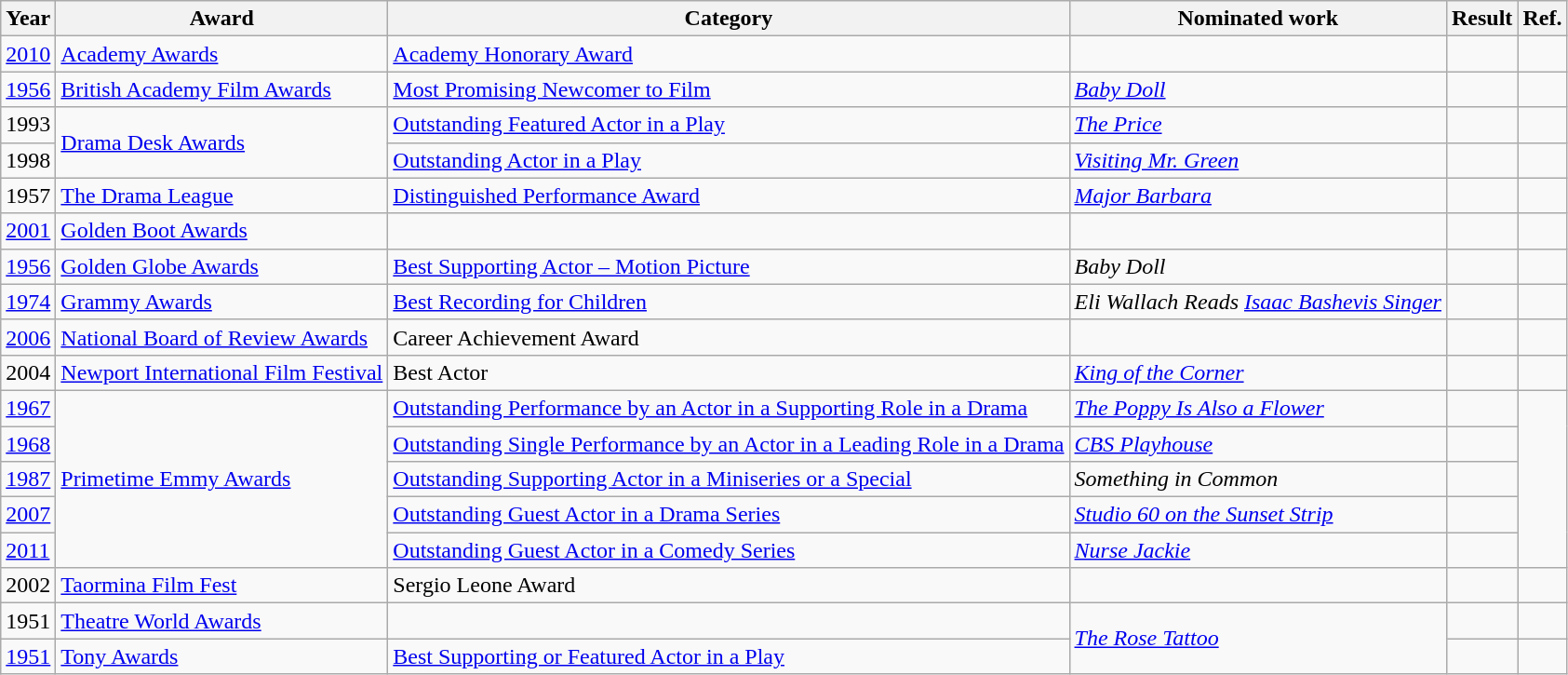<table class="wikitable">
<tr>
<th>Year</th>
<th>Award</th>
<th>Category</th>
<th>Nominated work</th>
<th>Result</th>
<th>Ref.</th>
</tr>
<tr>
<td><a href='#'>2010</a></td>
<td><a href='#'>Academy Awards</a></td>
<td><a href='#'>Academy Honorary Award</a></td>
<td></td>
<td></td>
<td align="center"></td>
</tr>
<tr>
<td><a href='#'>1956</a></td>
<td><a href='#'>British Academy Film Awards</a></td>
<td><a href='#'>Most Promising Newcomer to Film</a></td>
<td><em><a href='#'>Baby Doll</a></em></td>
<td></td>
<td align="center"></td>
</tr>
<tr>
<td>1993</td>
<td rowspan="2"><a href='#'>Drama Desk Awards</a></td>
<td><a href='#'>Outstanding Featured Actor in a Play</a></td>
<td><em><a href='#'>The Price</a></em></td>
<td></td>
<td align="center"></td>
</tr>
<tr>
<td>1998</td>
<td><a href='#'>Outstanding Actor in a Play</a></td>
<td><em><a href='#'>Visiting Mr. Green</a></em></td>
<td></td>
<td align="center"></td>
</tr>
<tr>
<td>1957</td>
<td><a href='#'>The Drama League</a></td>
<td><a href='#'>Distinguished Performance Award</a></td>
<td><em><a href='#'>Major Barbara</a></em></td>
<td></td>
<td align="center"></td>
</tr>
<tr>
<td><a href='#'>2001</a></td>
<td><a href='#'>Golden Boot Awards</a></td>
<td></td>
<td></td>
<td></td>
<td align="center"></td>
</tr>
<tr>
<td><a href='#'>1956</a></td>
<td><a href='#'>Golden Globe Awards</a></td>
<td><a href='#'>Best Supporting Actor – Motion Picture</a></td>
<td><em>Baby Doll</em></td>
<td></td>
<td align="center"></td>
</tr>
<tr>
<td><a href='#'>1974</a></td>
<td><a href='#'>Grammy Awards</a></td>
<td><a href='#'>Best Recording for Children</a></td>
<td><em>Eli Wallach Reads <a href='#'>Isaac Bashevis Singer</a></em></td>
<td></td>
<td align="center"></td>
</tr>
<tr>
<td><a href='#'>2006</a></td>
<td><a href='#'>National Board of Review Awards</a></td>
<td>Career Achievement Award</td>
<td></td>
<td></td>
<td align="center"></td>
</tr>
<tr>
<td>2004</td>
<td><a href='#'>Newport International Film Festival</a></td>
<td>Best Actor</td>
<td><em><a href='#'>King of the Corner</a></em></td>
<td></td>
<td align="center"></td>
</tr>
<tr>
<td><a href='#'>1967</a></td>
<td rowspan="5"><a href='#'>Primetime Emmy Awards</a></td>
<td><a href='#'>Outstanding Performance by an Actor in a Supporting Role in a Drama</a></td>
<td><em><a href='#'>The Poppy Is Also a Flower</a></em></td>
<td></td>
<td align="center" rowspan="5"></td>
</tr>
<tr>
<td><a href='#'>1968</a></td>
<td><a href='#'>Outstanding Single Performance by an Actor in a Leading Role in a Drama</a></td>
<td><em><a href='#'>CBS Playhouse</a></em> </td>
<td></td>
</tr>
<tr>
<td><a href='#'>1987</a></td>
<td><a href='#'>Outstanding Supporting Actor in a Miniseries or a Special</a></td>
<td><em>Something in Common</em></td>
<td></td>
</tr>
<tr>
<td><a href='#'>2007</a></td>
<td><a href='#'>Outstanding Guest Actor in a Drama Series</a></td>
<td><em><a href='#'>Studio 60 on the Sunset Strip</a></em> </td>
<td></td>
</tr>
<tr>
<td><a href='#'>2011</a></td>
<td><a href='#'>Outstanding Guest Actor in a Comedy Series</a></td>
<td><em><a href='#'>Nurse Jackie</a></em> </td>
<td></td>
</tr>
<tr>
<td>2002</td>
<td><a href='#'>Taormina Film Fest</a></td>
<td>Sergio Leone Award</td>
<td></td>
<td></td>
<td align="center"></td>
</tr>
<tr>
<td>1951</td>
<td><a href='#'>Theatre World Awards</a></td>
<td></td>
<td rowspan="2"><em><a href='#'>The Rose Tattoo</a></em></td>
<td></td>
<td align="center"></td>
</tr>
<tr>
<td><a href='#'>1951</a></td>
<td><a href='#'>Tony Awards</a></td>
<td><a href='#'>Best Supporting or Featured Actor in a Play</a></td>
<td></td>
<td align="center"></td>
</tr>
</table>
